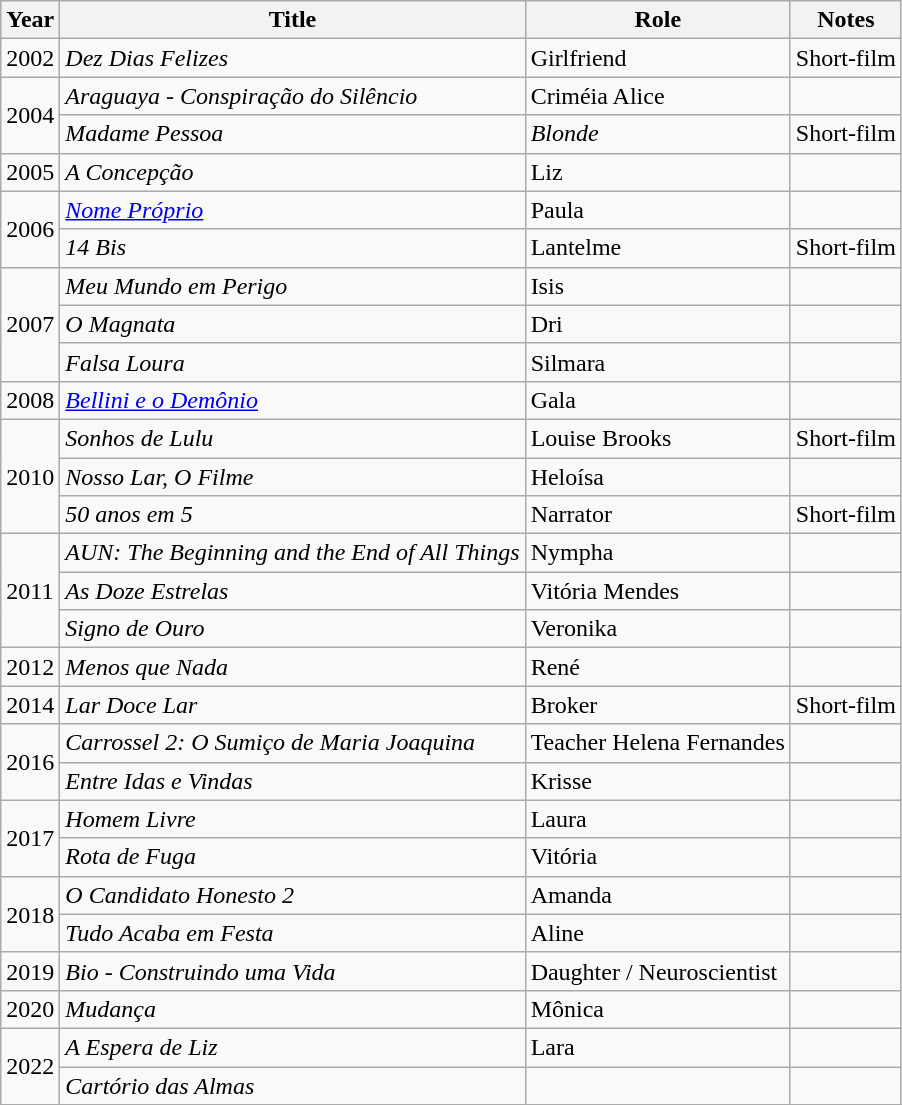<table class="wikitable">
<tr>
<th>Year</th>
<th>Title</th>
<th>Role</th>
<th>Notes</th>
</tr>
<tr>
<td>2002</td>
<td><em>Dez Dias Felizes</em></td>
<td>Girlfriend</td>
<td>Short-film</td>
</tr>
<tr>
<td rowspan="2">2004</td>
<td><em>Araguaya - Conspiração do Silêncio</em></td>
<td>Criméia Alice</td>
<td></td>
</tr>
<tr>
<td><em>Madame Pessoa</em></td>
<td><em>Blonde </em></td>
<td>Short-film</td>
</tr>
<tr>
<td>2005</td>
<td><em>A Concepção</em></td>
<td>Liz</td>
<td></td>
</tr>
<tr>
<td rowspan="2">2006</td>
<td><em><a href='#'>Nome Próprio</a></em></td>
<td>Paula</td>
<td></td>
</tr>
<tr>
<td><em>14 Bis</em></td>
<td>Lantelme</td>
<td>Short-film</td>
</tr>
<tr>
<td rowspan="3">2007</td>
<td><em>Meu Mundo em Perigo</em></td>
<td>Isis</td>
<td></td>
</tr>
<tr>
<td><em>O Magnata</em></td>
<td>Dri</td>
<td></td>
</tr>
<tr>
<td><em>Falsa Loura</em></td>
<td>Silmara</td>
<td></td>
</tr>
<tr>
<td>2008</td>
<td><em><a href='#'>Bellini e o Demônio</a></em></td>
<td>Gala</td>
<td></td>
</tr>
<tr>
<td rowspan="3">2010</td>
<td><em>Sonhos de Lulu</em></td>
<td>Louise Brooks</td>
<td>Short-film</td>
</tr>
<tr>
<td><em>Nosso Lar, O Filme</em></td>
<td>Heloísa</td>
<td></td>
</tr>
<tr>
<td><em>50 anos em 5</em></td>
<td>Narrator</td>
<td>Short-film</td>
</tr>
<tr>
<td rowspan="3">2011</td>
<td><em>AUN: The Beginning and the End of All Things</em></td>
<td>Nympha</td>
<td></td>
</tr>
<tr>
<td><em>As Doze Estrelas</em></td>
<td>Vitória Mendes</td>
<td></td>
</tr>
<tr>
<td><em>Signo de Ouro</em></td>
<td>Veronika</td>
<td></td>
</tr>
<tr>
<td>2012</td>
<td><em>Menos que Nada</em></td>
<td>René</td>
<td></td>
</tr>
<tr>
<td>2014</td>
<td><em>Lar Doce Lar</em></td>
<td>Broker</td>
<td>Short-film</td>
</tr>
<tr>
<td rowspan="2">2016</td>
<td><em>Carrossel 2: O Sumiço de Maria Joaquina</em></td>
<td>Teacher Helena Fernandes</td>
<td></td>
</tr>
<tr>
<td><em>Entre Idas e Vindas</em></td>
<td>Krisse</td>
<td></td>
</tr>
<tr>
<td rowspan="2">2017</td>
<td><em>Homem Livre</em></td>
<td>Laura</td>
<td></td>
</tr>
<tr>
<td><em>Rota de Fuga</em></td>
<td>Vitória</td>
<td></td>
</tr>
<tr>
<td rowspan="2">2018</td>
<td><em>O Candidato Honesto 2</em></td>
<td>Amanda</td>
<td></td>
</tr>
<tr>
<td><em>Tudo Acaba em Festa</em></td>
<td>Aline</td>
<td></td>
</tr>
<tr>
<td>2019</td>
<td><em>Bio - Construindo uma Vida</em></td>
<td>Daughter / Neuroscientist</td>
<td></td>
</tr>
<tr>
<td>2020</td>
<td><em>Mudança</em></td>
<td>Mônica</td>
<td></td>
</tr>
<tr>
<td rowspan="2">2022</td>
<td><em>A Espera de Liz</em></td>
<td>Lara</td>
<td></td>
</tr>
<tr>
<td><em>Cartório das Almas </em></td>
<td></td>
<td></td>
</tr>
<tr>
</tr>
</table>
